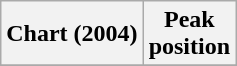<table class="wikitable sortable plainrowheaders">
<tr>
<th>Chart (2004)</th>
<th>Peak<br>position</th>
</tr>
<tr>
</tr>
</table>
